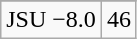<table class="wikitable">
<tr align="center">
</tr>
<tr align="center">
<td>JSU −8.0</td>
<td>46</td>
</tr>
</table>
